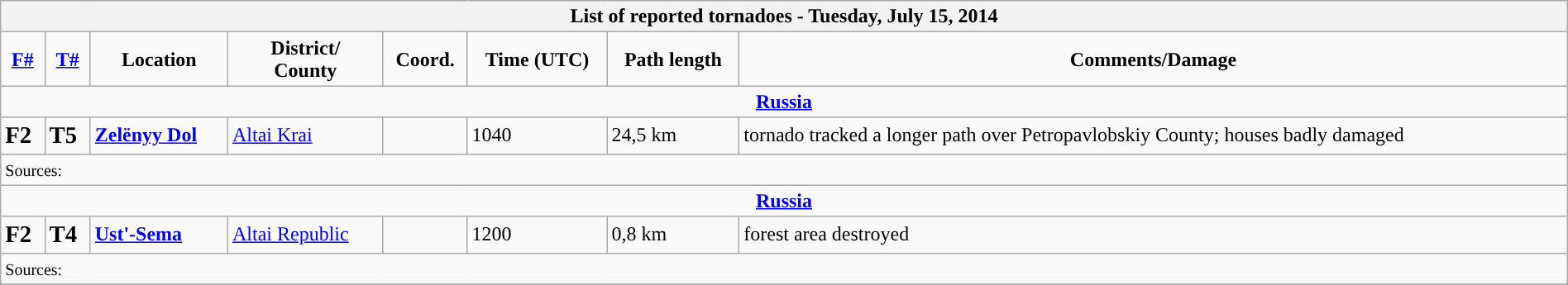<table class="wikitable collapsible" width="100%">
<tr>
<th colspan="8">List of reported tornadoes - Tuesday, July 15, 2014</th>
</tr>
<tr>
<td style="text-align: center;"><strong><a href='#'>F#</a></strong></td>
<td style="text-align: center;"><strong><a href='#'>T#</a></strong></td>
<td style="text-align: center;"><strong>Location</strong></td>
<td style="text-align: center;"><strong>District/<br>County</strong></td>
<td style="text-align: center;"><strong>Coord.</strong></td>
<td style="text-align: center;"><strong>Time (UTC)</strong></td>
<td style="text-align: center;"><strong>Path length</strong></td>
<td style="text-align: center;"><strong>Comments/Damage</strong></td>
</tr>
<tr>
<td colspan="8" align=center><strong><a href='#'>Russia</a></strong></td>
</tr>
<tr>
<td><big><strong>F2</strong></big></td>
<td><big><strong>T5</strong></big></td>
<td><strong><a href='#'>Zelënyy Dol</a></strong></td>
<td><a href='#'>Altai Krai</a></td>
<td></td>
<td>1040</td>
<td>24,5 km</td>
<td>tornado tracked a longer path over Petropavlobskiy County; houses badly damaged</td>
</tr>
<tr>
<td colspan="8"><small>Sources:</small></td>
</tr>
<tr>
<td colspan="8" align=center><strong><a href='#'>Russia</a></strong></td>
</tr>
<tr>
<td><big><strong>F2</strong></big></td>
<td><big><strong>T4</strong></big></td>
<td><strong><a href='#'>Ust'-Sema</a></strong></td>
<td><a href='#'>Altai Republic</a></td>
<td></td>
<td>1200</td>
<td>0,8 km</td>
<td>forest area destroyed</td>
</tr>
<tr>
<td colspan="8"><small>Sources:</small></td>
</tr>
<tr>
</tr>
</table>
